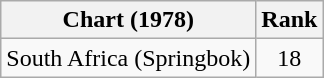<table class="wikitable">
<tr>
<th>Chart (1978)</th>
<th style="text-align:center;">Rank</th>
</tr>
<tr>
<td>South Africa (Springbok)</td>
<td align="center">18</td>
</tr>
</table>
